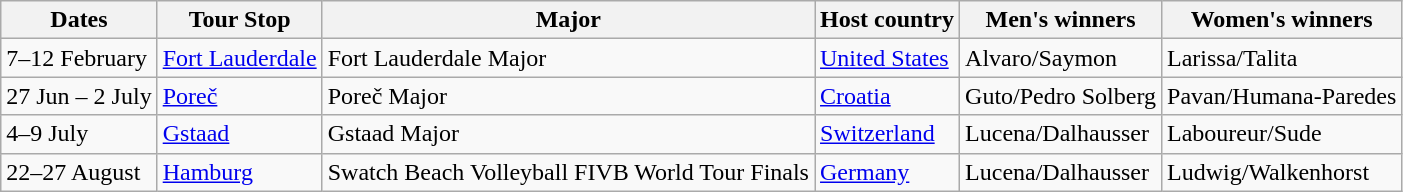<table class="wikitable">
<tr>
<th>Dates</th>
<th>Tour Stop</th>
<th>Major</th>
<th>Host country</th>
<th>Men's winners</th>
<th>Women's winners</th>
</tr>
<tr>
<td>7–12 February</td>
<td><a href='#'>Fort Lauderdale</a></td>
<td>Fort Lauderdale Major</td>
<td> <a href='#'>United States</a></td>
<td>Alvaro/Saymon </td>
<td>Larissa/Talita </td>
</tr>
<tr>
<td>27 Jun – 2 July</td>
<td><a href='#'>Poreč</a></td>
<td>Poreč  Major</td>
<td> <a href='#'>Croatia</a></td>
<td>Guto/Pedro Solberg </td>
<td>Pavan/Humana-Paredes </td>
</tr>
<tr>
<td>4–9 July</td>
<td><a href='#'>Gstaad</a></td>
<td>Gstaad Major</td>
<td> <a href='#'>Switzerland</a></td>
<td>Lucena/Dalhausser </td>
<td>Laboureur/Sude </td>
</tr>
<tr>
<td>22–27 August</td>
<td><a href='#'>Hamburg</a></td>
<td>Swatch Beach Volleyball FIVB World Tour Finals</td>
<td> <a href='#'>Germany</a></td>
<td>Lucena/Dalhausser </td>
<td>Ludwig/Walkenhorst </td>
</tr>
</table>
